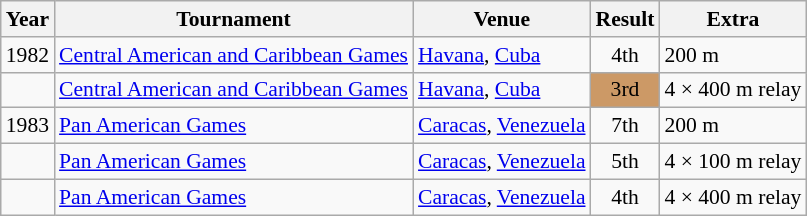<table class="wikitable" style="border-collapse: collapse; font-size: 90%;">
<tr>
<th>Year</th>
<th>Tournament</th>
<th>Venue</th>
<th>Result</th>
<th>Extra</th>
</tr>
<tr>
<td>1982</td>
<td><a href='#'>Central American and Caribbean Games</a></td>
<td><a href='#'>Havana</a>, <a href='#'>Cuba</a></td>
<td align="center">4th</td>
<td>200 m</td>
</tr>
<tr>
<td></td>
<td><a href='#'>Central American and Caribbean Games</a></td>
<td><a href='#'>Havana</a>, <a href='#'>Cuba</a></td>
<td bgcolor="cc9966" align="center">3rd</td>
<td>4 × 400 m relay</td>
</tr>
<tr>
<td>1983</td>
<td><a href='#'>Pan American Games</a></td>
<td><a href='#'>Caracas</a>, <a href='#'>Venezuela</a></td>
<td align="center">7th</td>
<td>200 m</td>
</tr>
<tr>
<td></td>
<td><a href='#'>Pan American Games</a></td>
<td><a href='#'>Caracas</a>, <a href='#'>Venezuela</a></td>
<td align="center">5th</td>
<td>4 × 100 m relay</td>
</tr>
<tr>
<td></td>
<td><a href='#'>Pan American Games</a></td>
<td><a href='#'>Caracas</a>, <a href='#'>Venezuela</a></td>
<td align="center">4th</td>
<td>4 × 400 m relay</td>
</tr>
</table>
